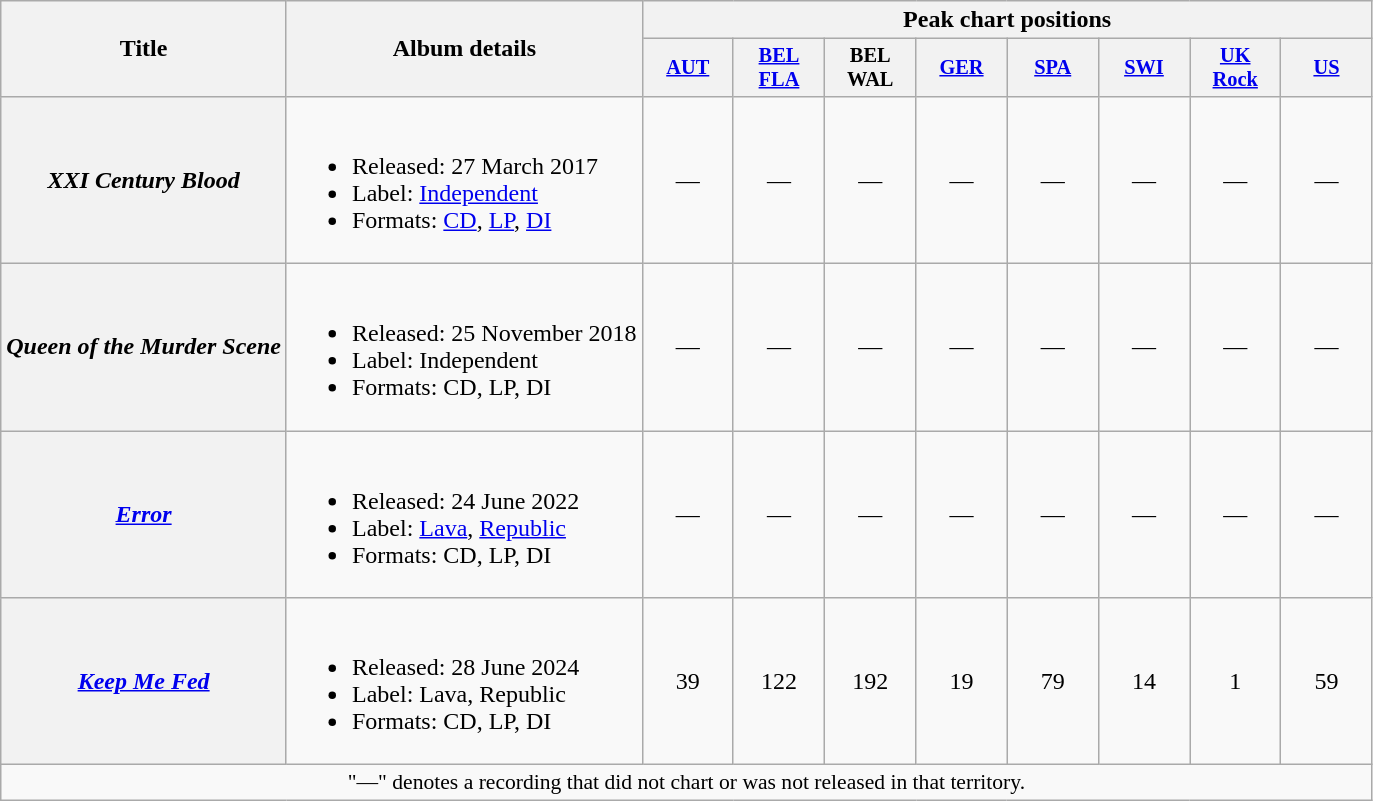<table class="wikitable plainrowheaders">
<tr>
<th scope="col" rowspan="2">Title</th>
<th scope="col" rowspan="2">Album details</th>
<th scope="col" colspan="8">Peak chart positions</th>
</tr>
<tr>
<th scope="col" style="width:4em;font-size:85%"><a href='#'>AUT</a><br></th>
<th scope="col" style="width:4em;font-size:85%"><a href='#'>BEL<br>FLA</a><br></th>
<th scope="col" style="width:4em;font-size:85%">BEL<br>WAL<br></th>
<th scope="col" style="width:4em;font-size:85%"><a href='#'>GER</a><br></th>
<th scope="col" style="width:4em;font-size:85%"><a href='#'>SPA</a><br></th>
<th scope="col" style="width:4em;font-size:85%"><a href='#'>SWI</a><br></th>
<th scope="col" style="width:4em;font-size:85%"><a href='#'>UK<br>Rock</a><br></th>
<th scope="col" style="width:4em;font-size:85%"><a href='#'>US</a><br></th>
</tr>
<tr>
<th scope="row"><em>XXI Century Blood</em></th>
<td><br><ul><li>Released: 27 March 2017</li><li>Label: <a href='#'>Independent</a></li><li>Formats: <a href='#'>CD</a>, <a href='#'>LP</a>, <a href='#'>DI</a></li></ul></td>
<td align="center">—</td>
<td align="center">—</td>
<td align="center">—</td>
<td align="center">—</td>
<td align="center">—</td>
<td align="center">—</td>
<td align="center">—</td>
<td align="center">—</td>
</tr>
<tr>
<th scope="row"><em>Queen of the Murder Scene</em></th>
<td><br><ul><li>Released: 25 November 2018</li><li>Label: Independent</li><li>Formats: CD, LP, DI</li></ul></td>
<td align="center">—</td>
<td align="center">—</td>
<td align="center">—</td>
<td align="center">—</td>
<td align="center">—</td>
<td align="center">—</td>
<td align="center">—</td>
<td align="center">—</td>
</tr>
<tr>
<th scope="row"><em><a href='#'>Error</a></em></th>
<td><br><ul><li>Released: 24 June 2022</li><li>Label: <a href='#'>Lava</a>, <a href='#'>Republic</a></li><li>Formats: CD, LP, DI</li></ul></td>
<td align="center">—</td>
<td align="center">—</td>
<td align="center">—</td>
<td align="center">—</td>
<td align="center">—</td>
<td align="center">—</td>
<td align="center">—</td>
<td align="center">—</td>
</tr>
<tr>
<th scope="row"><em><a href='#'>Keep Me Fed</a></em></th>
<td><br><ul><li>Released: 28 June 2024</li><li>Label: Lava, Republic</li><li>Formats: CD, LP, DI</li></ul></td>
<td align="center">39</td>
<td align="center">122</td>
<td align="center">192</td>
<td align="center">19</td>
<td align="center">79</td>
<td align="center">14</td>
<td align="center">1</td>
<td align="center">59</td>
</tr>
<tr>
<td align="center" colspan="10" style="font-size:90%">"—" denotes a recording that did not chart or was not released in that territory.</td>
</tr>
</table>
